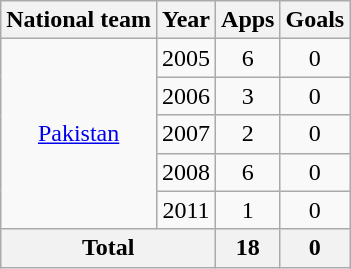<table class="wikitable" style="text-align:center">
<tr>
<th>National team</th>
<th>Year</th>
<th>Apps</th>
<th>Goals</th>
</tr>
<tr>
<td rowspan="5"><a href='#'>Pakistan</a></td>
<td>2005</td>
<td>6</td>
<td>0</td>
</tr>
<tr>
<td>2006</td>
<td>3</td>
<td>0</td>
</tr>
<tr>
<td>2007</td>
<td>2</td>
<td>0</td>
</tr>
<tr>
<td>2008</td>
<td>6</td>
<td>0</td>
</tr>
<tr>
<td>2011</td>
<td>1</td>
<td>0</td>
</tr>
<tr>
<th colspan="2">Total</th>
<th>18</th>
<th>0</th>
</tr>
</table>
